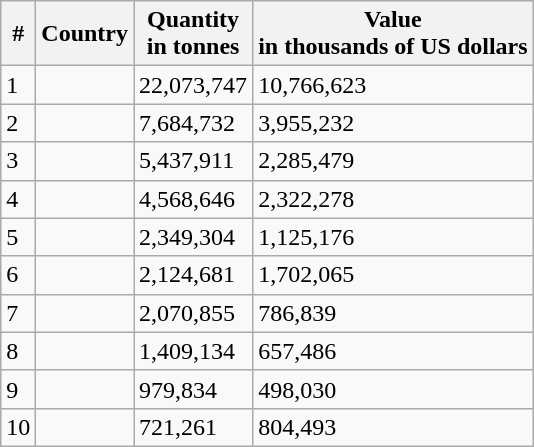<table class="wikitable sortable plainrowheads" ;">
<tr>
<th scope="col">#</th>
<th scope="col">Country</th>
<th scope="col">Quantity<br>in tonnes</th>
<th scope="col">Value<br>in thousands of US dollars</th>
</tr>
<tr>
<td>1</td>
<td></td>
<td>22,073,747</td>
<td>10,766,623</td>
</tr>
<tr>
<td>2</td>
<td></td>
<td>7,684,732</td>
<td>3,955,232</td>
</tr>
<tr>
<td>3</td>
<td></td>
<td>5,437,911</td>
<td>2,285,479</td>
</tr>
<tr>
<td>4</td>
<td></td>
<td>4,568,646</td>
<td>2,322,278</td>
</tr>
<tr>
<td>5</td>
<td></td>
<td>2,349,304</td>
<td>1,125,176</td>
</tr>
<tr>
<td>6</td>
<td></td>
<td>2,124,681</td>
<td>1,702,065</td>
</tr>
<tr>
<td>7</td>
<td></td>
<td>2,070,855</td>
<td>786,839</td>
</tr>
<tr>
<td>8</td>
<td></td>
<td>1,409,134</td>
<td>657,486</td>
</tr>
<tr>
<td>9</td>
<td></td>
<td>979,834</td>
<td>498,030</td>
</tr>
<tr>
<td>10</td>
<td></td>
<td>721,261</td>
<td>804,493</td>
</tr>
</table>
